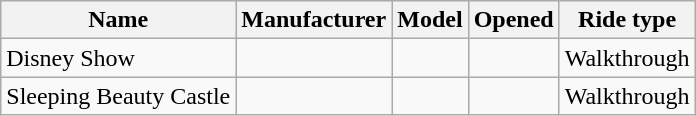<table class= "wikitable sortable">
<tr>
<th>Name</th>
<th>Manufacturer</th>
<th>Model</th>
<th>Opened</th>
<th>Ride type</th>
</tr>
<tr>
<td>Disney Show</td>
<td></td>
<td></td>
<td></td>
<td>Walkthrough</td>
</tr>
<tr>
<td>Sleeping Beauty Castle</td>
<td></td>
<td></td>
<td></td>
<td>Walkthrough</td>
</tr>
</table>
